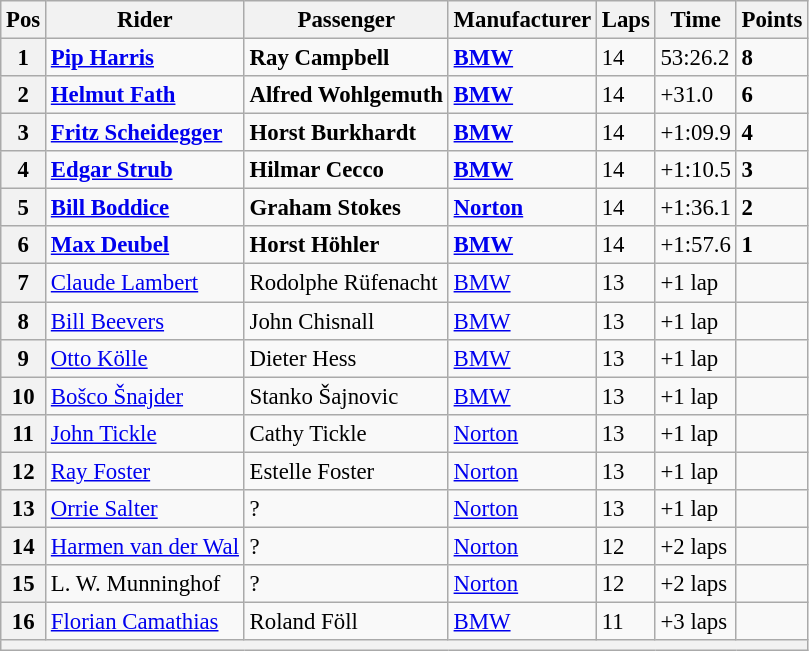<table class="wikitable" style="font-size: 95%;">
<tr>
<th>Pos</th>
<th>Rider</th>
<th>Passenger</th>
<th>Manufacturer</th>
<th>Laps</th>
<th>Time</th>
<th>Points</th>
</tr>
<tr>
<th>1</th>
<td> <strong><a href='#'>Pip Harris</a></strong></td>
<td> <strong>Ray Campbell</strong></td>
<td><strong><a href='#'>BMW</a></strong></td>
<td>14</td>
<td>53:26.2</td>
<td><strong>8</strong></td>
</tr>
<tr>
<th>2</th>
<td> <strong><a href='#'>Helmut Fath</a></strong></td>
<td> <strong>Alfred Wohlgemuth</strong></td>
<td><strong><a href='#'>BMW</a></strong></td>
<td>14</td>
<td>+31.0</td>
<td><strong>6</strong></td>
</tr>
<tr>
<th>3</th>
<td> <strong><a href='#'>Fritz Scheidegger</a></strong></td>
<td> <strong>Horst Burkhardt</strong></td>
<td><strong><a href='#'>BMW</a></strong></td>
<td>14</td>
<td>+1:09.9</td>
<td><strong>4</strong></td>
</tr>
<tr>
<th>4</th>
<td> <strong><a href='#'>Edgar Strub</a></strong></td>
<td> <strong>Hilmar Cecco</strong></td>
<td><strong><a href='#'>BMW</a></strong></td>
<td>14</td>
<td>+1:10.5</td>
<td><strong>3</strong></td>
</tr>
<tr>
<th>5</th>
<td> <strong><a href='#'>Bill Boddice</a></strong></td>
<td> <strong>Graham Stokes</strong></td>
<td><strong><a href='#'>Norton</a></strong></td>
<td>14</td>
<td>+1:36.1</td>
<td><strong>2</strong></td>
</tr>
<tr>
<th>6</th>
<td> <strong><a href='#'>Max Deubel</a></strong></td>
<td> <strong>Horst Höhler</strong></td>
<td><strong><a href='#'>BMW</a></strong></td>
<td>14</td>
<td>+1:57.6</td>
<td><strong>1</strong></td>
</tr>
<tr>
<th>7</th>
<td> <a href='#'>Claude Lambert</a></td>
<td> Rodolphe Rüfenacht</td>
<td><a href='#'>BMW</a></td>
<td>13</td>
<td>+1 lap</td>
<td></td>
</tr>
<tr>
<th>8</th>
<td> <a href='#'>Bill Beevers</a></td>
<td> John Chisnall</td>
<td><a href='#'>BMW</a></td>
<td>13</td>
<td>+1 lap</td>
<td></td>
</tr>
<tr>
<th>9</th>
<td> <a href='#'>Otto Kölle</a></td>
<td> Dieter Hess</td>
<td><a href='#'>BMW</a></td>
<td>13</td>
<td>+1 lap</td>
<td></td>
</tr>
<tr>
<th>10</th>
<td> <a href='#'>Bošco Šnajder</a></td>
<td> Stanko Šajnovic</td>
<td><a href='#'>BMW</a></td>
<td>13</td>
<td>+1 lap</td>
<td></td>
</tr>
<tr>
<th>11</th>
<td> <a href='#'>John Tickle</a></td>
<td> Cathy Tickle</td>
<td><a href='#'>Norton</a></td>
<td>13</td>
<td>+1 lap</td>
<td></td>
</tr>
<tr>
<th>12</th>
<td> <a href='#'>Ray Foster</a></td>
<td> Estelle Foster</td>
<td><a href='#'>Norton</a></td>
<td>13</td>
<td>+1 lap</td>
<td></td>
</tr>
<tr>
<th>13</th>
<td> <a href='#'>Orrie Salter</a></td>
<td> ?</td>
<td><a href='#'>Norton</a></td>
<td>13</td>
<td>+1 lap</td>
<td></td>
</tr>
<tr>
<th>14</th>
<td> <a href='#'>Harmen van der Wal</a></td>
<td> ?</td>
<td><a href='#'>Norton</a></td>
<td>12</td>
<td>+2 laps</td>
<td></td>
</tr>
<tr>
<th>15</th>
<td> L. W. Munninghof</td>
<td> ?</td>
<td><a href='#'>Norton</a></td>
<td>12</td>
<td>+2 laps</td>
<td></td>
</tr>
<tr>
<th>16</th>
<td> <a href='#'>Florian Camathias</a></td>
<td> Roland Föll</td>
<td><a href='#'>BMW</a></td>
<td>11</td>
<td>+3 laps</td>
<td></td>
</tr>
<tr>
<th colspan=7></th>
</tr>
</table>
